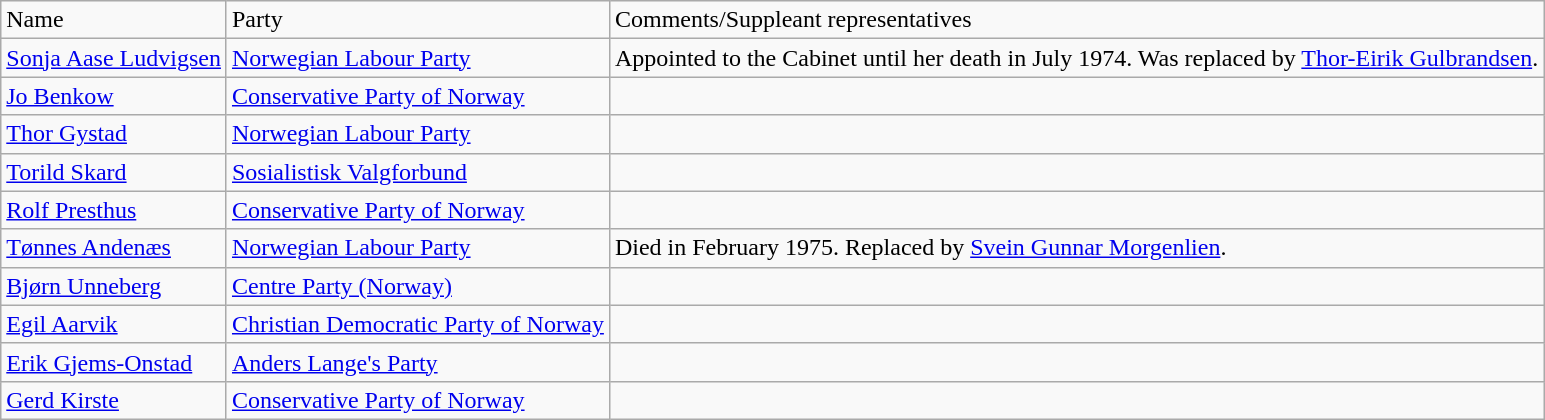<table class="wikitable">
<tr>
<td>Name</td>
<td>Party</td>
<td>Comments/Suppleant representatives</td>
</tr>
<tr>
<td><a href='#'>Sonja Aase Ludvigsen</a></td>
<td><a href='#'>Norwegian Labour Party</a></td>
<td>Appointed to the Cabinet until her death in July 1974. Was replaced by <a href='#'>Thor-Eirik Gulbrandsen</a>.</td>
</tr>
<tr>
<td><a href='#'>Jo Benkow</a></td>
<td><a href='#'>Conservative Party of Norway</a></td>
<td></td>
</tr>
<tr>
<td><a href='#'>Thor Gystad</a></td>
<td><a href='#'>Norwegian Labour Party</a></td>
<td></td>
</tr>
<tr>
<td><a href='#'>Torild Skard</a></td>
<td><a href='#'>Sosialistisk Valgforbund</a></td>
<td></td>
</tr>
<tr>
<td><a href='#'>Rolf Presthus</a></td>
<td><a href='#'>Conservative Party of Norway</a></td>
<td></td>
</tr>
<tr>
<td><a href='#'>Tønnes Andenæs</a></td>
<td><a href='#'>Norwegian Labour Party</a></td>
<td>Died in February 1975. Replaced by <a href='#'>Svein Gunnar Morgenlien</a>.</td>
</tr>
<tr>
<td><a href='#'>Bjørn Unneberg</a></td>
<td><a href='#'>Centre Party (Norway)</a></td>
<td></td>
</tr>
<tr>
<td><a href='#'>Egil Aarvik</a></td>
<td><a href='#'>Christian Democratic Party of Norway</a></td>
<td></td>
</tr>
<tr>
<td><a href='#'>Erik Gjems-Onstad</a></td>
<td><a href='#'>Anders Lange's Party</a></td>
<td></td>
</tr>
<tr>
<td><a href='#'>Gerd Kirste</a></td>
<td><a href='#'>Conservative Party of Norway</a></td>
<td></td>
</tr>
</table>
